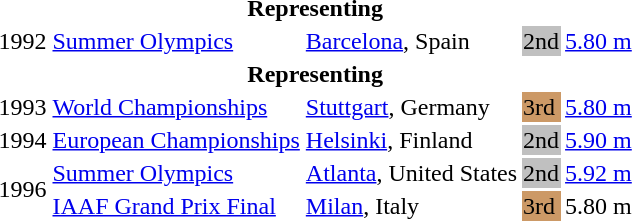<table>
<tr>
<th colspan="5">Representing </th>
</tr>
<tr>
<td>1992</td>
<td><a href='#'>Summer Olympics</a></td>
<td><a href='#'>Barcelona</a>, Spain</td>
<td bgcolor="silver">2nd</td>
<td><a href='#'>5.80 m</a></td>
</tr>
<tr>
<th colspan="5">Representing </th>
</tr>
<tr>
<td>1993</td>
<td><a href='#'>World Championships</a></td>
<td><a href='#'>Stuttgart</a>, Germany</td>
<td bgcolor="CC9966">3rd</td>
<td><a href='#'>5.80 m</a></td>
</tr>
<tr>
<td>1994</td>
<td><a href='#'>European Championships</a></td>
<td><a href='#'>Helsinki</a>, Finland</td>
<td bgcolor="silver">2nd</td>
<td><a href='#'>5.90 m</a></td>
</tr>
<tr>
<td rowspan=2>1996</td>
<td><a href='#'>Summer Olympics</a></td>
<td><a href='#'>Atlanta</a>, United States</td>
<td bgcolor="silver">2nd</td>
<td><a href='#'>5.92 m</a></td>
</tr>
<tr>
<td><a href='#'>IAAF Grand Prix Final</a></td>
<td><a href='#'>Milan</a>, Italy</td>
<td bgcolor="CC9966">3rd</td>
<td>5.80 m</td>
</tr>
</table>
